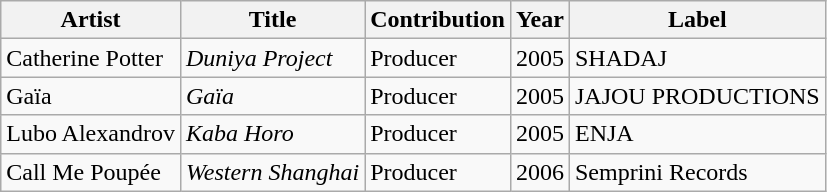<table class="wikitable">
<tr>
<th>Artist</th>
<th>Title</th>
<th>Contribution</th>
<th>Year</th>
<th>Label</th>
</tr>
<tr>
<td>Catherine Potter</td>
<td><em>Duniya Project</em></td>
<td>Producer</td>
<td>2005</td>
<td>SHADAJ</td>
</tr>
<tr>
<td>Gaïa</td>
<td><em>Gaïa</em></td>
<td>Producer</td>
<td>2005</td>
<td>JAJOU PRODUCTIONS</td>
</tr>
<tr>
<td>Lubo Alexandrov</td>
<td><em>Kaba Horo</em></td>
<td>Producer</td>
<td>2005</td>
<td>ENJA</td>
</tr>
<tr>
<td>Call Me Poupée</td>
<td><em>Western Shanghai</em></td>
<td>Producer</td>
<td>2006</td>
<td>Semprini Records</td>
</tr>
</table>
